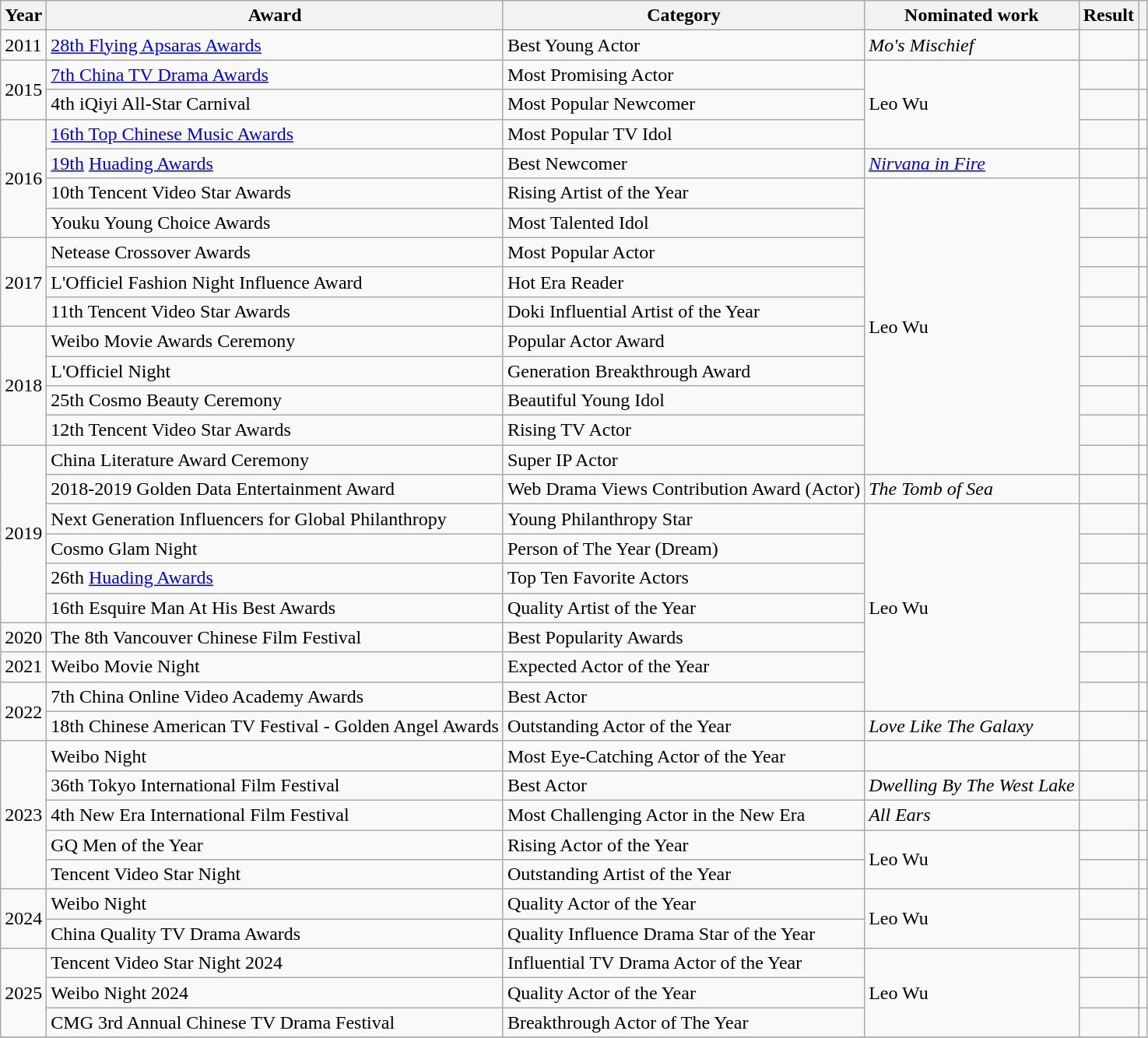<table class="wikitable">
<tr>
<th>Year</th>
<th>Award</th>
<th>Category</th>
<th>Nominated work</th>
<th>Result</th>
<th></th>
</tr>
<tr>
<td>2011</td>
<td><a href='#'>28th Flying Apsaras Awards</a></td>
<td>Best Young Actor</td>
<td><em>Mo's Mischief</em></td>
<td></td>
<td></td>
</tr>
<tr>
<td rowspan=2>2015</td>
<td><a href='#'>7th China TV Drama Awards</a></td>
<td>Most Promising Actor</td>
<td rowspan="3">Leo Wu</td>
<td></td>
<td></td>
</tr>
<tr>
<td>4th iQiyi All-Star Carnival</td>
<td>Most Popular Newcomer</td>
<td></td>
<td></td>
</tr>
<tr>
<td rowspan=4>2016</td>
<td><a href='#'>16th Top Chinese Music Awards</a></td>
<td>Most Popular TV Idol</td>
<td></td>
<td></td>
</tr>
<tr>
<td><a href='#'>19th</a> <a href='#'>Huading Awards</a></td>
<td>Best Newcomer</td>
<td rowspan=1><em><a href='#'>Nirvana in Fire</a></em></td>
<td></td>
<td></td>
</tr>
<tr>
<td>10th Tencent Video Star Awards</td>
<td>Rising Artist of the Year</td>
<td rowspan="10">Leo Wu</td>
<td></td>
<td></td>
</tr>
<tr>
<td>Youku Young Choice Awards</td>
<td>Most Talented Idol</td>
<td></td>
<td></td>
</tr>
<tr>
<td rowspan=3>2017</td>
<td>Netease Crossover Awards</td>
<td>Most Popular Actor</td>
<td></td>
<td></td>
</tr>
<tr>
<td>L'Officiel Fashion Night Influence Award</td>
<td>Hot Era Reader</td>
<td></td>
<td></td>
</tr>
<tr>
<td>11th Tencent Video Star Awards</td>
<td>Doki Influential Artist of the Year</td>
<td></td>
<td></td>
</tr>
<tr>
<td rowspan=4>2018</td>
<td>Weibo Movie Awards Ceremony</td>
<td>Popular Actor Award</td>
<td></td>
<td></td>
</tr>
<tr>
<td>L'Officiel Night</td>
<td>Generation Breakthrough Award</td>
<td></td>
<td></td>
</tr>
<tr>
<td>25th Cosmo Beauty Ceremony</td>
<td>Beautiful Young Idol</td>
<td></td>
<td></td>
</tr>
<tr>
<td>12th Tencent Video Star Awards</td>
<td>Rising TV Actor</td>
<td></td>
<td></td>
</tr>
<tr>
<td rowspan=6>2019</td>
<td>China Literature Award Ceremony</td>
<td>Super IP Actor</td>
<td></td>
<td></td>
</tr>
<tr>
<td>2018-2019 Golden Data Entertainment Award</td>
<td>Web Drama Views Contribution Award (Actor)</td>
<td><em>The Tomb of Sea</em></td>
<td></td>
<td></td>
</tr>
<tr>
<td>Next Generation Influencers for Global Philanthropy</td>
<td>Young Philanthropy Star</td>
<td rowspan="7">Leo Wu</td>
<td></td>
<td></td>
</tr>
<tr>
<td>Cosmo Glam Night</td>
<td>Person of The Year (Dream)</td>
<td></td>
<td></td>
</tr>
<tr>
<td>26th <a href='#'>Huading Awards</a></td>
<td>Top Ten Favorite Actors</td>
<td></td>
<td></td>
</tr>
<tr>
<td>16th Esquire Man At His Best Awards</td>
<td>Quality Artist of the Year</td>
<td></td>
<td></td>
</tr>
<tr>
<td>2020</td>
<td>The 8th Vancouver Chinese Film Festival</td>
<td>Best Popularity Awards</td>
<td></td>
<td></td>
</tr>
<tr>
<td>2021</td>
<td>Weibo Movie Night</td>
<td>Expected Actor of the Year</td>
<td></td>
<td></td>
</tr>
<tr>
<td rowspan=2>2022</td>
<td>7th China Online Video Academy Awards</td>
<td>Best Actor</td>
<td></td>
<td></td>
</tr>
<tr>
<td>18th Chinese American TV Festival - Golden Angel Awards</td>
<td>Outstanding Actor of the Year</td>
<td><em>Love Like The Galaxy</em></td>
<td></td>
<td></td>
</tr>
<tr>
<td rowspan=5>2023</td>
<td>Weibo Night</td>
<td>Most Eye-Catching Actor of the Year</td>
<td Leo Wu></td>
<td></td>
<td></td>
</tr>
<tr>
<td>36th Tokyo International Film Festival</td>
<td>Best Actor</td>
<td><em>Dwelling By The West Lake</em></td>
<td></td>
<td></td>
</tr>
<tr>
<td>4th New Era International Film Festival</td>
<td>Most Challenging Actor in the New Era</td>
<td><em>All Ears</em></td>
<td></td>
<td></td>
</tr>
<tr>
<td>GQ Men of the Year</td>
<td>Rising Actor of the Year</td>
<td rowspan="2">Leo Wu</td>
<td></td>
<td></td>
</tr>
<tr>
<td>Tencent Video Star Night</td>
<td>Outstanding Artist of the Year</td>
<td></td>
<td></td>
</tr>
<tr>
<td rowspan=2>2024</td>
<td>Weibo Night</td>
<td>Quality Actor of the Year</td>
<td rowspan="2">Leo Wu</td>
<td></td>
<td></td>
</tr>
<tr>
<td>China Quality TV Drama Awards</td>
<td>Quality Influence Drama Star of the Year</td>
<td></td>
<td></td>
</tr>
<tr>
<td rowspan=3>2025</td>
<td>Tencent Video Star Night 2024</td>
<td>Influential TV Drama Actor of the Year</td>
<td rowspan="3">Leo Wu</td>
<td></td>
<td></td>
</tr>
<tr>
<td>Weibo Night 2024</td>
<td>Quality Actor of the Year</td>
<td></td>
<td></td>
</tr>
<tr>
<td>CMG 3rd Annual Chinese TV Drama Festival</td>
<td>Breakthrough Actor of The Year</td>
<td></td>
<td></td>
</tr>
<tr>
</tr>
</table>
